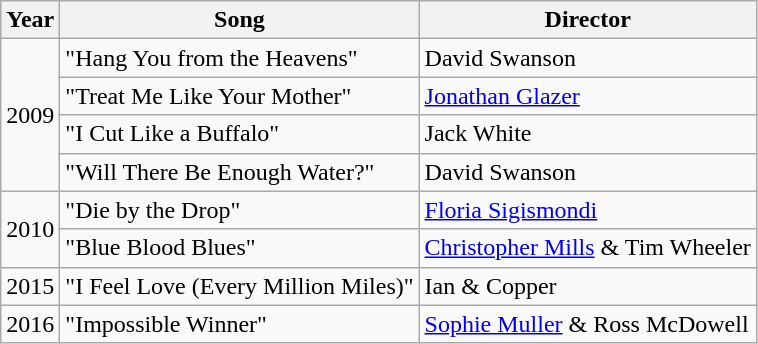<table class="wikitable">
<tr>
<th>Year</th>
<th>Song</th>
<th>Director</th>
</tr>
<tr>
<td rowspan="4">2009</td>
<td>"Hang You from the Heavens"</td>
<td>David Swanson</td>
</tr>
<tr>
<td>"Treat Me Like Your Mother"</td>
<td><a href='#'>Jonathan Glazer</a></td>
</tr>
<tr>
<td>"I Cut Like a Buffalo"</td>
<td>Jack White</td>
</tr>
<tr>
<td>"Will There Be Enough Water?"</td>
<td>David Swanson</td>
</tr>
<tr>
<td rowspan="2">2010</td>
<td>"Die by the Drop"</td>
<td><a href='#'>Floria Sigismondi</a></td>
</tr>
<tr>
<td>"Blue Blood Blues"</td>
<td><a href='#'>Christopher Mills</a> & Tim Wheeler</td>
</tr>
<tr>
<td>2015</td>
<td>"I Feel Love (Every Million Miles)"</td>
<td>Ian & Copper</td>
</tr>
<tr>
<td>2016</td>
<td>"Impossible Winner"</td>
<td><a href='#'>Sophie Muller</a> & Ross McDowell</td>
</tr>
</table>
